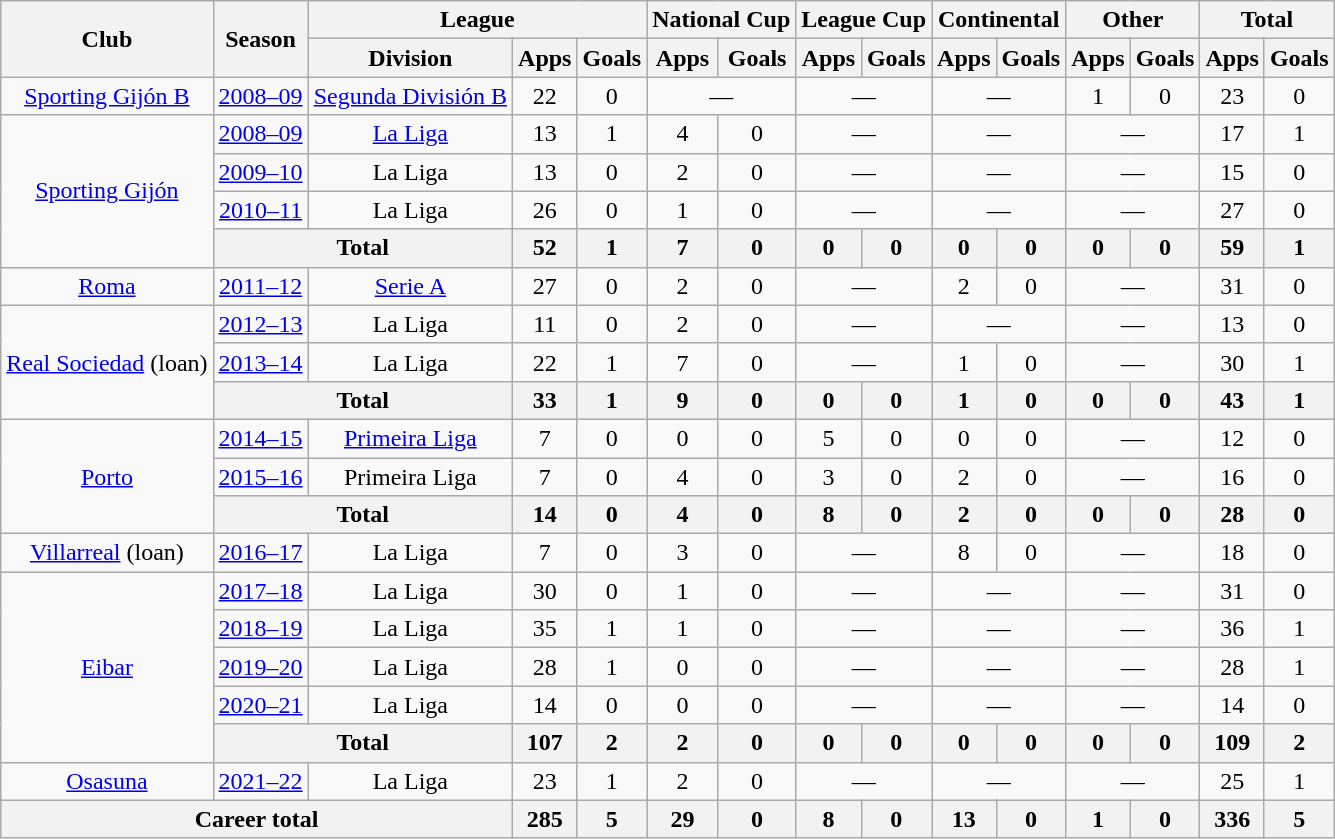<table class="wikitable" style="text-align:center">
<tr>
<th rowspan="2">Club</th>
<th rowspan="2">Season</th>
<th colspan="3">League</th>
<th colspan="2">National Cup</th>
<th colspan="2">League Cup</th>
<th colspan="2">Continental</th>
<th colspan="2">Other</th>
<th colspan="2">Total</th>
</tr>
<tr>
<th>Division</th>
<th>Apps</th>
<th>Goals</th>
<th>Apps</th>
<th>Goals</th>
<th>Apps</th>
<th>Goals</th>
<th>Apps</th>
<th>Goals</th>
<th>Apps</th>
<th>Goals</th>
<th>Apps</th>
<th>Goals</th>
</tr>
<tr>
<td><a href='#'>Sporting Gijón B</a></td>
<td><a href='#'>2008–09</a></td>
<td><a href='#'>Segunda División B</a></td>
<td>22</td>
<td>0</td>
<td colspan="2">—</td>
<td colspan="2">—</td>
<td colspan="2">—</td>
<td>1</td>
<td>0</td>
<td>23</td>
<td>0</td>
</tr>
<tr>
<td rowspan="4"><a href='#'>Sporting Gijón</a></td>
<td><a href='#'>2008–09</a></td>
<td><a href='#'>La Liga</a></td>
<td>13</td>
<td>1</td>
<td>4</td>
<td>0</td>
<td colspan="2">—</td>
<td colspan="2">—</td>
<td colspan="2">—</td>
<td>17</td>
<td>1</td>
</tr>
<tr>
<td><a href='#'>2009–10</a></td>
<td>La Liga</td>
<td>13</td>
<td>0</td>
<td>2</td>
<td>0</td>
<td colspan="2">—</td>
<td colspan="2">—</td>
<td colspan="2">—</td>
<td>15</td>
<td>0</td>
</tr>
<tr>
<td><a href='#'>2010–11</a></td>
<td>La Liga</td>
<td>26</td>
<td>0</td>
<td>1</td>
<td>0</td>
<td colspan="2">—</td>
<td colspan="2">—</td>
<td colspan="2">—</td>
<td>27</td>
<td>0</td>
</tr>
<tr>
<th colspan="2">Total</th>
<th>52</th>
<th>1</th>
<th>7</th>
<th>0</th>
<th>0</th>
<th>0</th>
<th>0</th>
<th>0</th>
<th>0</th>
<th>0</th>
<th>59</th>
<th>1</th>
</tr>
<tr>
<td><a href='#'>Roma</a></td>
<td><a href='#'>2011–12</a></td>
<td><a href='#'>Serie A</a></td>
<td>27</td>
<td>0</td>
<td>2</td>
<td>0</td>
<td colspan="2">—</td>
<td>2</td>
<td>0</td>
<td colspan="2">—</td>
<td>31</td>
<td>0</td>
</tr>
<tr>
<td rowspan="3"><a href='#'>Real Sociedad</a> (loan)</td>
<td><a href='#'>2012–13</a></td>
<td>La Liga</td>
<td>11</td>
<td>0</td>
<td>2</td>
<td>0</td>
<td colspan="2">—</td>
<td colspan="2">—</td>
<td colspan="2">—</td>
<td>13</td>
<td>0</td>
</tr>
<tr>
<td><a href='#'>2013–14</a></td>
<td>La Liga</td>
<td>22</td>
<td>1</td>
<td>7</td>
<td>0</td>
<td colspan="2">—</td>
<td>1</td>
<td>0</td>
<td colspan="2">—</td>
<td>30</td>
<td>1</td>
</tr>
<tr>
<th colspan="2">Total</th>
<th>33</th>
<th>1</th>
<th>9</th>
<th>0</th>
<th>0</th>
<th>0</th>
<th>1</th>
<th>0</th>
<th>0</th>
<th>0</th>
<th>43</th>
<th>1</th>
</tr>
<tr>
<td rowspan="3"><a href='#'>Porto</a></td>
<td><a href='#'>2014–15</a></td>
<td><a href='#'>Primeira Liga</a></td>
<td>7</td>
<td>0</td>
<td>0</td>
<td>0</td>
<td>5</td>
<td>0</td>
<td>0</td>
<td>0</td>
<td colspan="2">—</td>
<td>12</td>
<td>0</td>
</tr>
<tr>
<td><a href='#'>2015–16</a></td>
<td>Primeira Liga</td>
<td>7</td>
<td>0</td>
<td>4</td>
<td>0</td>
<td>3</td>
<td>0</td>
<td>2</td>
<td>0</td>
<td colspan="2">—</td>
<td>16</td>
<td>0</td>
</tr>
<tr>
<th colspan="2">Total</th>
<th>14</th>
<th>0</th>
<th>4</th>
<th>0</th>
<th>8</th>
<th>0</th>
<th>2</th>
<th>0</th>
<th>0</th>
<th>0</th>
<th>28</th>
<th>0</th>
</tr>
<tr>
<td><a href='#'>Villarreal</a> (loan)</td>
<td><a href='#'>2016–17</a></td>
<td>La Liga</td>
<td>7</td>
<td>0</td>
<td>3</td>
<td>0</td>
<td colspan="2">—</td>
<td>8</td>
<td>0</td>
<td colspan="2">—</td>
<td>18</td>
<td>0</td>
</tr>
<tr>
<td rowspan="5"><a href='#'>Eibar</a></td>
<td><a href='#'>2017–18</a></td>
<td>La Liga</td>
<td>30</td>
<td>0</td>
<td>1</td>
<td>0</td>
<td colspan="2">—</td>
<td colspan="2">—</td>
<td colspan="2">—</td>
<td>31</td>
<td>0</td>
</tr>
<tr>
<td><a href='#'>2018–19</a></td>
<td>La Liga</td>
<td>35</td>
<td>1</td>
<td>1</td>
<td>0</td>
<td colspan="2">—</td>
<td colspan="2">—</td>
<td colspan="2">—</td>
<td>36</td>
<td>1</td>
</tr>
<tr>
<td><a href='#'>2019–20</a></td>
<td>La Liga</td>
<td>28</td>
<td>1</td>
<td>0</td>
<td>0</td>
<td colspan="2">—</td>
<td colspan="2">—</td>
<td colspan="2">—</td>
<td>28</td>
<td>1</td>
</tr>
<tr>
<td><a href='#'>2020–21</a></td>
<td>La Liga</td>
<td>14</td>
<td>0</td>
<td>0</td>
<td>0</td>
<td colspan="2">—</td>
<td colspan="2">—</td>
<td colspan="2">—</td>
<td>14</td>
<td>0</td>
</tr>
<tr>
<th colspan="2">Total</th>
<th>107</th>
<th>2</th>
<th>2</th>
<th>0</th>
<th>0</th>
<th>0</th>
<th>0</th>
<th>0</th>
<th>0</th>
<th>0</th>
<th>109</th>
<th>2</th>
</tr>
<tr>
<td><a href='#'>Osasuna</a></td>
<td><a href='#'>2021–22</a></td>
<td>La Liga</td>
<td>23</td>
<td>1</td>
<td>2</td>
<td>0</td>
<td colspan="2">—</td>
<td colspan="2">—</td>
<td colspan="2">—</td>
<td>25</td>
<td>1</td>
</tr>
<tr>
<th colspan="3">Career total</th>
<th>285</th>
<th>5</th>
<th>29</th>
<th>0</th>
<th>8</th>
<th>0</th>
<th>13</th>
<th>0</th>
<th>1</th>
<th>0</th>
<th>336</th>
<th>5</th>
</tr>
</table>
